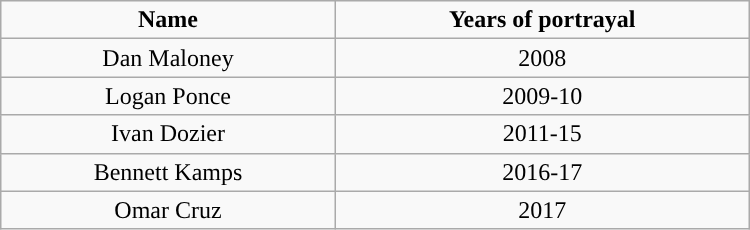<table class="wikitable" width="500">
<tr align="center">
<td><strong>Name</strong></td>
<td><strong>Years of portrayal</strong></td>
</tr>
<tr align="center" bgcolor="">
<td>Dan Maloney</td>
<td>2008</td>
</tr>
<tr align="center" bgcolor="">
<td>Logan Ponce</td>
<td>2009-10</td>
</tr>
<tr align="center" bgcolor="">
<td>Ivan Dozier</td>
<td>2011-15</td>
</tr>
<tr align="center" bgcolor="">
<td>Bennett Kamps</td>
<td>2016-17</td>
</tr>
<tr align="center" bgcolor="">
<td>Omar Cruz</td>
<td>2017</td>
</tr>
</table>
